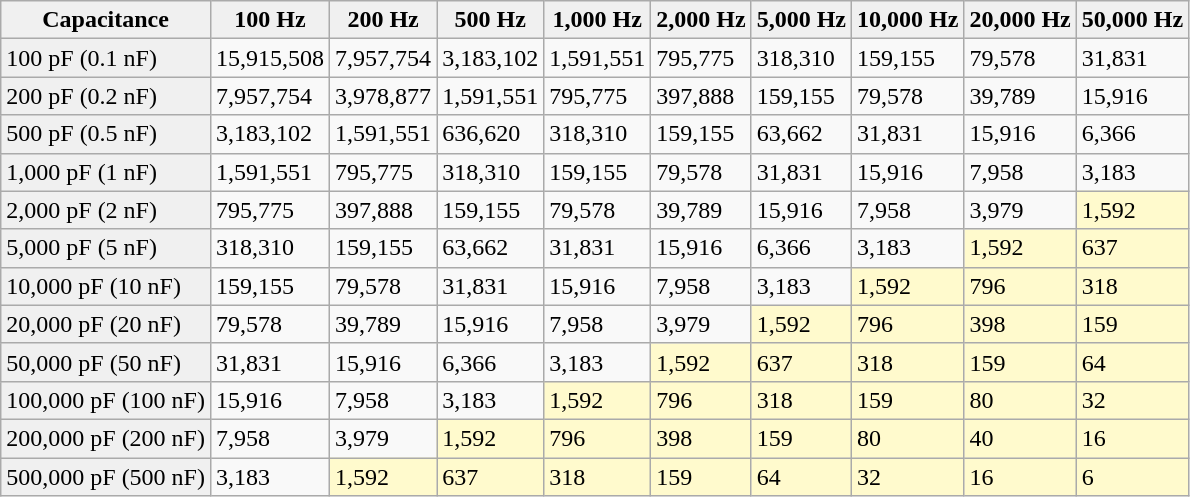<table border="1" class="wikitable" align="center">
<tr>
<th style="background:#f0f0f0">Capacitance</th>
<th style="background:#f0f0f0">100 Hz</th>
<th style="background:#f0f0f0">200 Hz</th>
<th style="background:#f0f0f0">500 Hz</th>
<th style="background:#f0f0f0">1,000 Hz</th>
<th style="background:#f0f0f0">2,000 Hz</th>
<th style="background:#f0f0f0">5,000 Hz</th>
<th style="background:#f0f0f0">10,000 Hz</th>
<th style="background:#f0f0f0">20,000 Hz</th>
<th style="background:#f0f0f0">50,000 Hz</th>
</tr>
<tr>
<td style="background:#f0f0f0">100 pF (0.1 nF)</td>
<td>15,915,508</td>
<td>7,957,754</td>
<td>3,183,102</td>
<td>1,591,551</td>
<td>795,775</td>
<td>318,310</td>
<td>159,155</td>
<td>79,578</td>
<td>31,831</td>
</tr>
<tr>
<td style="background:#f0f0f0">200 pF (0.2 nF)</td>
<td>7,957,754</td>
<td>3,978,877</td>
<td>1,591,551</td>
<td>795,775</td>
<td>397,888</td>
<td>159,155</td>
<td>79,578</td>
<td>39,789</td>
<td>15,916</td>
</tr>
<tr>
<td style="background:#f0f0f0">500 pF (0.5 nF)</td>
<td>3,183,102</td>
<td>1,591,551</td>
<td>636,620</td>
<td>318,310</td>
<td>159,155</td>
<td>63,662</td>
<td>31,831</td>
<td>15,916</td>
<td>6,366</td>
</tr>
<tr>
<td style="background:#f0f0f0">1,000 pF (1 nF)</td>
<td>1,591,551</td>
<td>795,775</td>
<td>318,310</td>
<td>159,155</td>
<td>79,578</td>
<td>31,831</td>
<td>15,916</td>
<td>7,958</td>
<td>3,183</td>
</tr>
<tr>
<td style="background:#f0f0f0">2,000 pF (2 nF)</td>
<td>795,775</td>
<td>397,888</td>
<td>159,155</td>
<td>79,578</td>
<td>39,789</td>
<td>15,916</td>
<td>7,958</td>
<td>3,979</td>
<td style="background:#FFFACD">1,592</td>
</tr>
<tr>
<td style="background:#f0f0f0">5,000 pF (5 nF)</td>
<td>318,310</td>
<td>159,155</td>
<td>63,662</td>
<td>31,831</td>
<td>15,916</td>
<td>6,366</td>
<td>3,183</td>
<td style="background:#FFFACD">1,592</td>
<td style="background:#FFFACD">637</td>
</tr>
<tr>
<td style="background:#f0f0f0">10,000 pF (10 nF)</td>
<td>159,155</td>
<td>79,578</td>
<td>31,831</td>
<td>15,916</td>
<td>7,958</td>
<td>3,183</td>
<td style="background:#FFFACD">1,592</td>
<td style="background:#FFFACD">796</td>
<td style="background:#FFFACD">318</td>
</tr>
<tr>
<td style="background:#f0f0f0">20,000 pF (20 nF)</td>
<td>79,578</td>
<td>39,789</td>
<td>15,916</td>
<td>7,958</td>
<td>3,979</td>
<td style="background:#FFFACD">1,592</td>
<td style="background:#FFFACD">796</td>
<td style="background:#FFFACD">398</td>
<td style="background:#FFFACD">159</td>
</tr>
<tr>
<td style="background:#f0f0f0">50,000 pF (50 nF)</td>
<td>31,831</td>
<td>15,916</td>
<td>6,366</td>
<td>3,183</td>
<td style="background:#FFFACD">1,592</td>
<td style="background:#FFFACD">637</td>
<td style="background:#FFFACD">318</td>
<td style="background:#FFFACD">159</td>
<td style="background:#FFFACD">64</td>
</tr>
<tr>
<td style="background:#f0f0f0">100,000 pF (100 nF)</td>
<td>15,916</td>
<td>7,958</td>
<td>3,183</td>
<td style="background:#FFFACD">1,592</td>
<td style="background:#FFFACD">796</td>
<td style="background:#FFFACD">318</td>
<td style="background:#FFFACD">159</td>
<td style="background:#FFFACD">80</td>
<td style="background:#FFFACD">32</td>
</tr>
<tr>
<td style="background:#f0f0f0">200,000 pF (200 nF)</td>
<td>7,958</td>
<td>3,979</td>
<td style="background:#FFFACD">1,592</td>
<td style="background:#FFFACD">796</td>
<td style="background:#FFFACD">398</td>
<td style="background:#FFFACD">159</td>
<td style="background:#FFFACD">80</td>
<td style="background:#FFFACD">40</td>
<td style="background:#FFFACD">16</td>
</tr>
<tr>
<td style="background:#f0f0f0">500,000 pF (500 nF)</td>
<td>3,183</td>
<td style="background:#FFFACD">1,592</td>
<td style="background:#FFFACD">637</td>
<td style="background:#FFFACD">318</td>
<td style="background:#FFFACD">159</td>
<td style="background:#FFFACD">64</td>
<td style="background:#FFFACD">32</td>
<td style="background:#FFFACD">16</td>
<td style="background:#FFFACD">6</td>
</tr>
</table>
